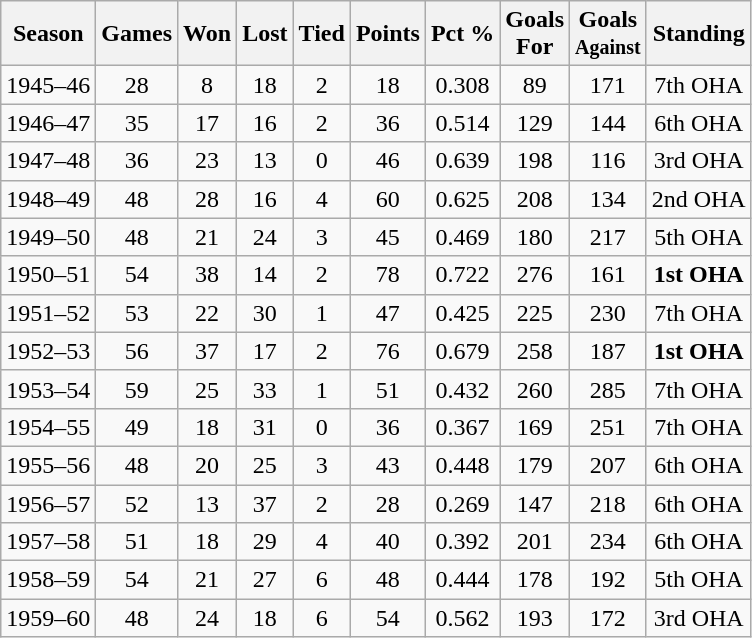<table class="wikitable">
<tr>
<th>Season</th>
<th>Games</th>
<th>Won</th>
<th>Lost</th>
<th>Tied</th>
<th>Points</th>
<th>Pct %</th>
<th>Goals<br>For</th>
<th>Goals<br><small>Against</small></th>
<th>Standing</th>
</tr>
<tr align="center">
<td>1945–46</td>
<td>28</td>
<td>8</td>
<td>18</td>
<td>2</td>
<td>18</td>
<td>0.308</td>
<td>89</td>
<td>171</td>
<td>7th OHA</td>
</tr>
<tr align="center">
<td>1946–47</td>
<td>35</td>
<td>17</td>
<td>16</td>
<td>2</td>
<td>36</td>
<td>0.514</td>
<td>129</td>
<td>144</td>
<td>6th OHA</td>
</tr>
<tr align="center">
<td>1947–48</td>
<td>36</td>
<td>23</td>
<td>13</td>
<td>0</td>
<td>46</td>
<td>0.639</td>
<td>198</td>
<td>116</td>
<td>3rd OHA</td>
</tr>
<tr align="center">
<td>1948–49</td>
<td>48</td>
<td>28</td>
<td>16</td>
<td>4</td>
<td>60</td>
<td>0.625</td>
<td>208</td>
<td>134</td>
<td>2nd OHA</td>
</tr>
<tr align="center">
<td>1949–50</td>
<td>48</td>
<td>21</td>
<td>24</td>
<td>3</td>
<td>45</td>
<td>0.469</td>
<td>180</td>
<td>217</td>
<td>5th OHA</td>
</tr>
<tr align="center">
<td>1950–51</td>
<td>54</td>
<td>38</td>
<td>14</td>
<td>2</td>
<td>78</td>
<td>0.722</td>
<td>276</td>
<td>161</td>
<td><strong>1st OHA</strong></td>
</tr>
<tr align="center">
<td>1951–52</td>
<td>53</td>
<td>22</td>
<td>30</td>
<td>1</td>
<td>47</td>
<td>0.425</td>
<td>225</td>
<td>230</td>
<td>7th OHA</td>
</tr>
<tr align="center">
<td>1952–53</td>
<td>56</td>
<td>37</td>
<td>17</td>
<td>2</td>
<td>76</td>
<td>0.679</td>
<td>258</td>
<td>187</td>
<td><strong>1st OHA</strong></td>
</tr>
<tr align="center">
<td>1953–54</td>
<td>59</td>
<td>25</td>
<td>33</td>
<td>1</td>
<td>51</td>
<td>0.432</td>
<td>260</td>
<td>285</td>
<td>7th OHA</td>
</tr>
<tr align="center">
<td>1954–55</td>
<td>49</td>
<td>18</td>
<td>31</td>
<td>0</td>
<td>36</td>
<td>0.367</td>
<td>169</td>
<td>251</td>
<td>7th OHA</td>
</tr>
<tr align="center">
<td>1955–56</td>
<td>48</td>
<td>20</td>
<td>25</td>
<td>3</td>
<td>43</td>
<td>0.448</td>
<td>179</td>
<td>207</td>
<td>6th OHA</td>
</tr>
<tr align="center">
<td>1956–57</td>
<td>52</td>
<td>13</td>
<td>37</td>
<td>2</td>
<td>28</td>
<td>0.269</td>
<td>147</td>
<td>218</td>
<td>6th OHA</td>
</tr>
<tr align="center">
<td>1957–58</td>
<td>51</td>
<td>18</td>
<td>29</td>
<td>4</td>
<td>40</td>
<td>0.392</td>
<td>201</td>
<td>234</td>
<td>6th OHA</td>
</tr>
<tr align="center">
<td>1958–59</td>
<td>54</td>
<td>21</td>
<td>27</td>
<td>6</td>
<td>48</td>
<td>0.444</td>
<td>178</td>
<td>192</td>
<td>5th OHA</td>
</tr>
<tr align="center">
<td>1959–60</td>
<td>48</td>
<td>24</td>
<td>18</td>
<td>6</td>
<td>54</td>
<td>0.562</td>
<td>193</td>
<td>172</td>
<td>3rd OHA</td>
</tr>
</table>
